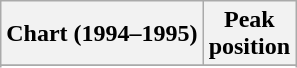<table class="wikitable sortable">
<tr>
<th align="left">Chart (1994–1995)</th>
<th align="center">Peak<br>position</th>
</tr>
<tr>
</tr>
<tr>
</tr>
</table>
